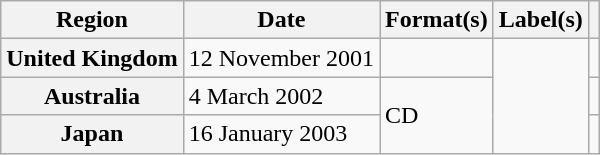<table class="wikitable plainrowheaders">
<tr>
<th scope="col">Region</th>
<th scope="col">Date</th>
<th scope="col">Format(s)</th>
<th scope="col">Label(s)</th>
<th scope="col"></th>
</tr>
<tr>
<th scope="row">United Kingdom</th>
<td>12 November 2001</td>
<td></td>
<td rowspan="3"></td>
<td></td>
</tr>
<tr>
<th scope="row">Australia</th>
<td>4 March 2002</td>
<td rowspan="2">CD</td>
<td></td>
</tr>
<tr>
<th scope="row">Japan</th>
<td>16 January 2003</td>
<td></td>
</tr>
</table>
